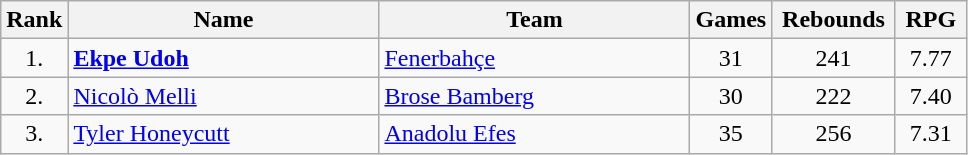<table class="wikitable sortable" style="text-align: center;">
<tr>
<th>Rank</th>
<th width=200>Name</th>
<th width=200>Team</th>
<th>Games</th>
<th width=75>Rebounds</th>
<th width=40>RPG</th>
</tr>
<tr>
<td>1.</td>
<td align="left"> <strong><a href='#'>Ekpe Udoh</a></strong></td>
<td align="left"> <a href='#'>Fenerbahçe</a></td>
<td>31</td>
<td>241</td>
<td>7.77</td>
</tr>
<tr>
<td>2.</td>
<td align="left"> <a href='#'>Nicolò Melli</a></td>
<td align="left"> <a href='#'>Brose Bamberg</a></td>
<td>30</td>
<td>222</td>
<td>7.40</td>
</tr>
<tr>
<td>3.</td>
<td align="left"> <a href='#'>Tyler Honeycutt</a></td>
<td align="left"> <a href='#'>Anadolu Efes</a></td>
<td>35</td>
<td>256</td>
<td>7.31</td>
</tr>
</table>
